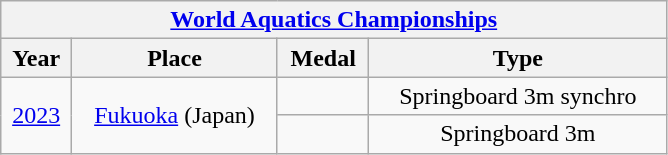<table class="wikitable center col2izq" style="text-align:center;width:445px;">
<tr>
<th colspan="4"><a href='#'>World Aquatics Championships</a></th>
</tr>
<tr>
<th>Year</th>
<th>Place</th>
<th>Medal</th>
<th>Type</th>
</tr>
<tr>
<td rowspan=2><a href='#'>2023</a></td>
<td rowspan=2><a href='#'>Fukuoka</a> (Japan)</td>
<td></td>
<td>Springboard 3m synchro</td>
</tr>
<tr>
<td></td>
<td>Springboard 3m</td>
</tr>
</table>
